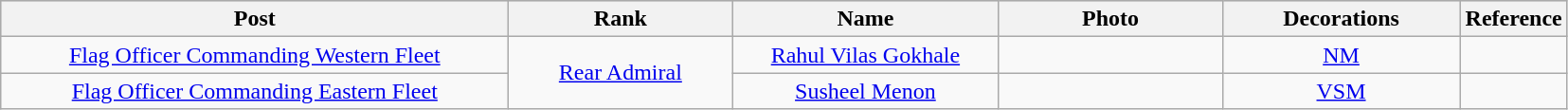<table class="wikitable" style="text-align:center">
<tr style="background:#cccccc">
<th scope="col" style="width: 350px;">Post</th>
<th scope="col" style="width: 150px;">Rank</th>
<th scope="col" style="width: 180px;">Name</th>
<th scope="col" style="width: 150px;">Photo</th>
<th scope="col" style="width: 160px;">Decorations</th>
<th scope="col" style="width: 5px;">Reference</th>
</tr>
<tr>
<td><a href='#'>Flag Officer Commanding Western Fleet</a></td>
<td rowspan=2><a href='#'>Rear Admiral</a></td>
<td><a href='#'>Rahul Vilas Gokhale</a></td>
<td></td>
<td><a href='#'>NM</a></td>
<td></td>
</tr>
<tr>
<td><a href='#'>Flag Officer Commanding Eastern Fleet</a></td>
<td><a href='#'>Susheel Menon</a></td>
<td></td>
<td><a href='#'>VSM</a></td>
<td></td>
</tr>
</table>
